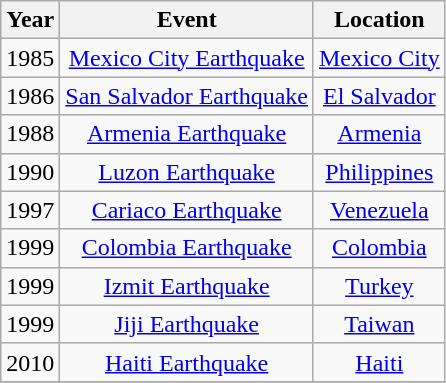<table class=wikitable style="text-align:center;">
<tr>
<th>Year</th>
<th>Event</th>
<th>Location</th>
</tr>
<tr>
<td>1985</td>
<td><a href='#'>Mexico City Earthquake</a></td>
<td><a href='#'>Mexico City</a></td>
</tr>
<tr>
<td>1986</td>
<td><a href='#'>San Salvador Earthquake</a></td>
<td><a href='#'>El Salvador</a></td>
</tr>
<tr>
<td>1988</td>
<td><a href='#'>Armenia Earthquake</a></td>
<td><a href='#'>Armenia</a></td>
</tr>
<tr>
<td>1990</td>
<td><a href='#'>Luzon Earthquake</a></td>
<td><a href='#'>Philippines</a></td>
</tr>
<tr>
<td>1997</td>
<td><a href='#'>Cariaco Earthquake</a></td>
<td><a href='#'>Venezuela</a></td>
</tr>
<tr>
<td>1999</td>
<td><a href='#'>Colombia Earthquake</a></td>
<td><a href='#'>Colombia</a></td>
</tr>
<tr>
<td>1999</td>
<td><a href='#'>Izmit Earthquake</a></td>
<td><a href='#'>Turkey</a></td>
</tr>
<tr>
<td>1999</td>
<td><a href='#'>Jiji Earthquake</a></td>
<td><a href='#'>Taiwan</a></td>
</tr>
<tr>
<td>2010</td>
<td><a href='#'>Haiti Earthquake</a></td>
<td><a href='#'>Haiti</a></td>
</tr>
<tr>
</tr>
</table>
